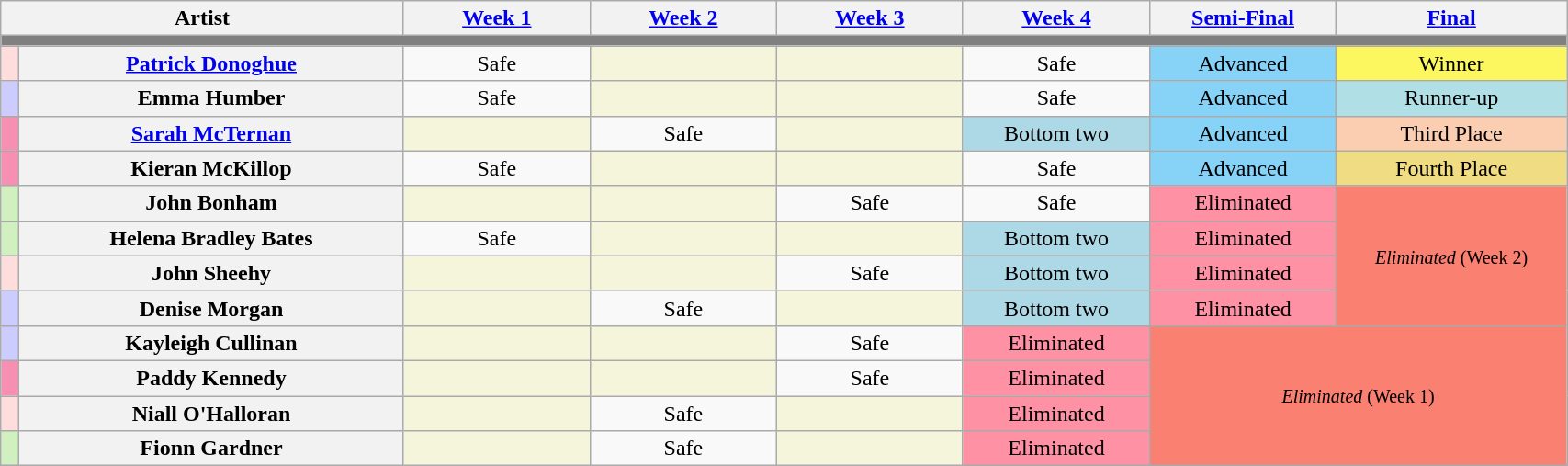<table class="wikitable plainrowheaders" style="text-align:center; width:90%;" font-size:100%;">
<tr>
<th colspan="2">Artist</th>
<th style="width:8em;"><a href='#'>Week 1</a></th>
<th style="width:8em;"><a href='#'>Week 2</a></th>
<th style="width:8em;"><a href='#'>Week 3</a></th>
<th style="width:8em;"><a href='#'>Week 4</a></th>
<th style="width:8em;"><a href='#'>Semi-Final</a></th>
<th style="width:10em;"><a href='#'>Final</a></th>
</tr>
<tr>
<th colspan="12" style="background:grey;"></th>
</tr>
<tr>
<td style="background-color:#ffdddd"></td>
<th><a href='#'>Patrick Donoghue</a></th>
<td>Safe</td>
<td style="background:#F5F5DC"></td>
<td style="background:#F5F5DC"></td>
<td>Safe</td>
<td style="background:#87D3F8">Advanced</td>
<td style="background:#FCF75E">Winner</td>
</tr>
<tr>
<td style="background:#ccf;"></td>
<th>Emma Humber</th>
<td>Safe</td>
<td style="background:#F5F5DC"></td>
<td style="background:#F5F5DC"></td>
<td>Safe</td>
<td style="background:#87D3F8">Advanced</td>
<td style="background:#B0E0E6">Runner-up</td>
</tr>
<tr>
<td style="background-color:#f78fb2;"></td>
<th><a href='#'>Sarah McTernan</a></th>
<td style="background:#F5F5DC"></td>
<td>Safe</td>
<td style="background:#F5F5DC"></td>
<td style="background-color:lightblue; border:">Bottom two</td>
<td style="background:#87D3F8">Advanced</td>
<td style="background:#FBCEB1">Third Place</td>
</tr>
<tr>
<td style="background-color:#f78fb2;"></td>
<th>Kieran McKillop</th>
<td>Safe</td>
<td style="background:#F5F5DC"></td>
<td style="background:#F5F5DC"></td>
<td>Safe</td>
<td style="background:#87D3F8">Advanced</td>
<td style="background:#F0DC82">Fourth Place</td>
</tr>
<tr>
<td style="background-color:#d0f0c0;"></td>
<th>John Bonham</th>
<td style="background:#F5F5DC"></td>
<td style="background:#F5F5DC"></td>
<td>Safe</td>
<td>Safe</td>
<td style="background:#FF91A4">Eliminated</td>
<td colspan="4" rowspan="4" style="background:salmon"><small><em>Eliminated</em> (Week 2)</small></td>
</tr>
<tr>
<td style="background-color:#d0f0c0;"></td>
<th>Helena Bradley Bates</th>
<td>Safe</td>
<td style="background:#F5F5DC"></td>
<td style="background:#F5F5DC"></td>
<td style="background-color:lightblue; border:">Bottom two</td>
<td style="background:#FF91A4">Eliminated</td>
</tr>
<tr>
<td style="background-color:#ffdddd"></td>
<th>John Sheehy</th>
<td style="background:#F5F5DC"></td>
<td style="background:#F5F5DC"></td>
<td>Safe</td>
<td style="background-color:lightblue; border:">Bottom two</td>
<td style="background:#FF91A4">Eliminated</td>
</tr>
<tr>
<td style="background:#ccf;"></td>
<th>Denise Morgan</th>
<td style="background:#F5F5DC"></td>
<td>Safe</td>
<td style="background:#F5F5DC"></td>
<td style="background-color:lightblue; border:">Bottom two</td>
<td style="background:#FF91A4">Eliminated</td>
</tr>
<tr>
<td style="background:#ccf;"></td>
<th>Kayleigh Cullinan</th>
<td style="background:#F5F5DC"></td>
<td style="background:#F5F5DC"></td>
<td>Safe</td>
<td style="background:#FF91A4">Eliminated</td>
<td colspan="3" rowspan="4" style="background:salmon"><small><em>Eliminated</em> (Week 1)</small></td>
</tr>
<tr>
<td style="background-color:#f78fb2;"></td>
<th>Paddy Kennedy</th>
<td style="background:#F5F5DC"></td>
<td style="background:#F5F5DC"></td>
<td>Safe</td>
<td style="background:#FF91A4">Eliminated</td>
</tr>
<tr>
<td style="background-color:#ffdddd"></td>
<th>Niall O'Halloran</th>
<td style="background:#F5F5DC"></td>
<td>Safe</td>
<td style="background:#F5F5DC"></td>
<td style="background:#FF91A4">Eliminated</td>
</tr>
<tr>
<td style="background-color:#d0f0c0;"></td>
<th>Fionn Gardner</th>
<td style="background:#F5F5DC"></td>
<td>Safe</td>
<td style="background:#F5F5DC"></td>
<td style="background:#FF91A4">Eliminated</td>
</tr>
</table>
